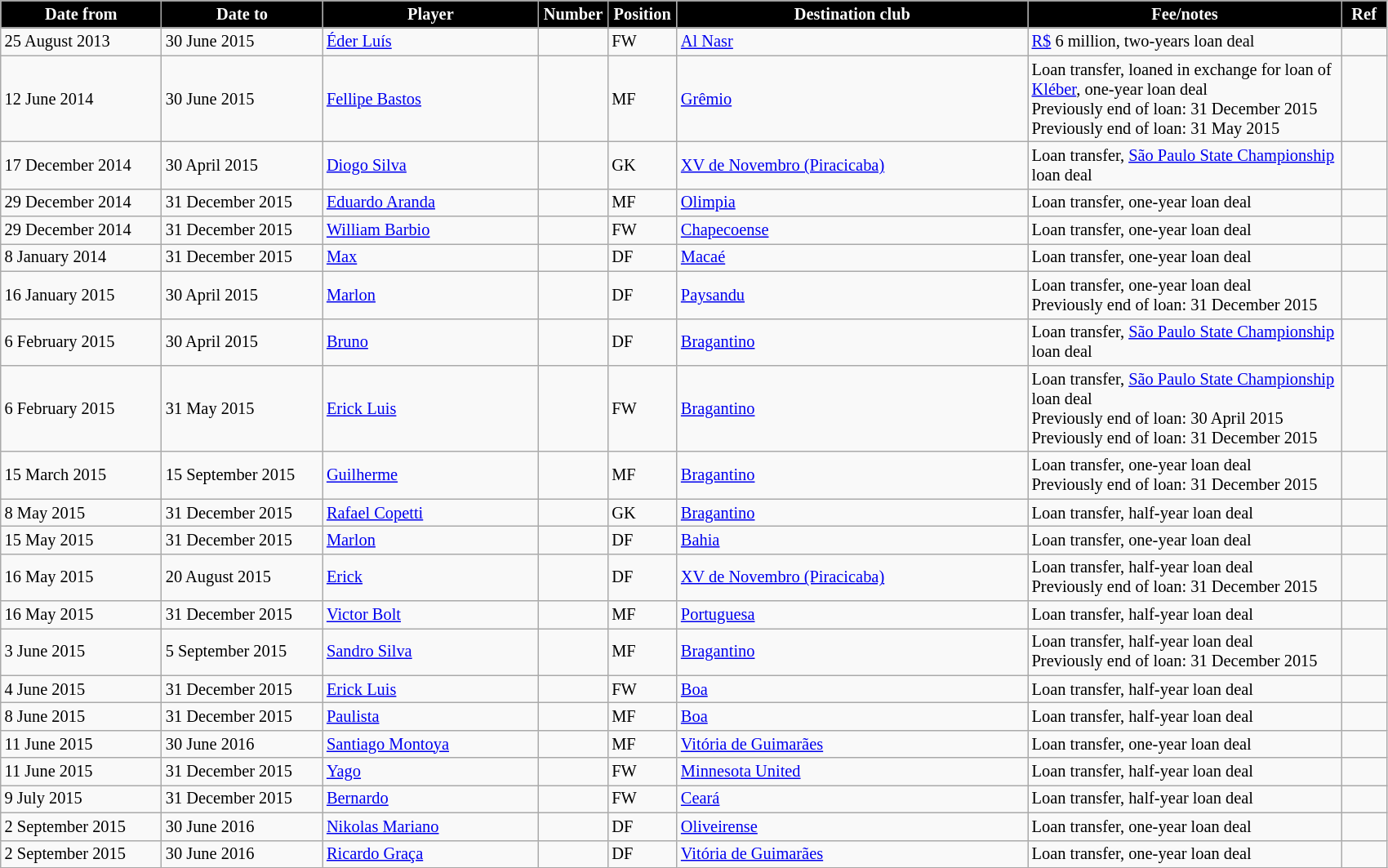<table class="wikitable" style="text-align:left; font-size:85%;">
<tr>
<th style="background:#000000; color:white; width:125px;">Date from</th>
<th style="background:#000000; color:white; width:125px;">Date to</th>
<th style="background:#000000; color:white; width:170px;">Player</th>
<th style="background:#000000; color:white; width:50px;">Number</th>
<th style="background:#000000; color:white; width:50px;">Position</th>
<th style="background:#000000; color:white; width:280px;">Destination club</th>
<th style="background:#000000; color:white; width:250px;">Fee/notes</th>
<th style="background:#000000; color:white; width:30px;">Ref</th>
</tr>
<tr>
<td>25 August 2013</td>
<td>30 June 2015</td>
<td> <a href='#'>Éder Luís</a></td>
<td></td>
<td>FW</td>
<td> <a href='#'>Al Nasr</a></td>
<td><a href='#'>R$</a> 6 million, two-years loan deal</td>
<td></td>
</tr>
<tr>
<td>12 June 2014</td>
<td>30 June 2015</td>
<td> <a href='#'>Fellipe Bastos</a></td>
<td></td>
<td>MF</td>
<td> <a href='#'>Grêmio</a></td>
<td>Loan transfer, loaned in exchange for loan of <a href='#'>Kléber</a>, one-year loan deal<br>Previously end of loan: 31 December 2015<br>Previously end of loan: 31 May 2015</td>
<td></td>
</tr>
<tr>
<td>17 December 2014</td>
<td>30 April 2015</td>
<td> <a href='#'>Diogo Silva</a></td>
<td></td>
<td>GK</td>
<td> <a href='#'>XV de Novembro (Piracicaba)</a></td>
<td>Loan transfer, <a href='#'>São Paulo State Championship</a> loan deal</td>
<td></td>
</tr>
<tr>
<td>29 December 2014</td>
<td>31 December 2015</td>
<td> <a href='#'>Eduardo Aranda</a></td>
<td></td>
<td>MF</td>
<td> <a href='#'>Olimpia</a></td>
<td>Loan transfer, one-year loan deal</td>
<td></td>
</tr>
<tr>
<td>29 December 2014</td>
<td>31 December 2015</td>
<td> <a href='#'>William Barbio</a></td>
<td></td>
<td>FW</td>
<td> <a href='#'>Chapecoense</a></td>
<td>Loan transfer, one-year loan deal</td>
<td></td>
</tr>
<tr>
<td>8 January 2014</td>
<td>31 December 2015</td>
<td> <a href='#'>Max</a></td>
<td></td>
<td>DF</td>
<td> <a href='#'>Macaé</a></td>
<td>Loan transfer, one-year loan deal</td>
<td></td>
</tr>
<tr>
<td>16 January 2015</td>
<td>30 April 2015</td>
<td> <a href='#'>Marlon</a></td>
<td></td>
<td>DF</td>
<td> <a href='#'>Paysandu</a></td>
<td>Loan transfer, one-year loan deal<br>Previously end of loan: 31 December 2015</td>
<td></td>
</tr>
<tr>
<td>6 February 2015</td>
<td>30 April 2015</td>
<td> <a href='#'>Bruno</a></td>
<td></td>
<td>DF</td>
<td> <a href='#'>Bragantino</a></td>
<td>Loan transfer, <a href='#'>São Paulo State Championship</a> loan deal</td>
<td></td>
</tr>
<tr>
<td>6 February 2015</td>
<td>31 May 2015</td>
<td> <a href='#'>Erick Luis</a></td>
<td></td>
<td>FW</td>
<td> <a href='#'>Bragantino</a></td>
<td>Loan transfer, <a href='#'>São Paulo State Championship</a> loan deal<br>Previously end of loan: 30 April 2015<br>Previously end of loan: 31 December 2015</td>
<td></td>
</tr>
<tr>
<td>15 March 2015</td>
<td>15 September 2015</td>
<td> <a href='#'>Guilherme</a></td>
<td></td>
<td>MF</td>
<td> <a href='#'>Bragantino</a></td>
<td>Loan transfer, one-year loan deal<br>Previously end of loan: 31 December 2015</td>
<td></td>
</tr>
<tr>
<td>8 May 2015</td>
<td>31 December 2015</td>
<td> <a href='#'>Rafael Copetti</a></td>
<td></td>
<td>GK</td>
<td> <a href='#'>Bragantino</a></td>
<td>Loan transfer, half-year loan deal</td>
<td></td>
</tr>
<tr>
<td>15 May 2015</td>
<td>31 December 2015</td>
<td> <a href='#'>Marlon</a></td>
<td></td>
<td>DF</td>
<td> <a href='#'>Bahia</a></td>
<td>Loan transfer, one-year loan deal</td>
<td></td>
</tr>
<tr>
<td>16 May 2015</td>
<td>20 August 2015</td>
<td> <a href='#'>Erick</a></td>
<td></td>
<td>DF</td>
<td> <a href='#'>XV de Novembro (Piracicaba)</a></td>
<td>Loan transfer, half-year loan deal<br>Previously end of loan: 31 December 2015</td>
<td></td>
</tr>
<tr>
<td>16 May 2015</td>
<td>31 December 2015</td>
<td> <a href='#'>Victor Bolt</a></td>
<td></td>
<td>MF</td>
<td> <a href='#'>Portuguesa</a></td>
<td>Loan transfer, half-year loan deal</td>
<td></td>
</tr>
<tr>
<td>3 June 2015</td>
<td>5 September 2015</td>
<td> <a href='#'>Sandro Silva</a></td>
<td></td>
<td>MF</td>
<td> <a href='#'>Bragantino</a></td>
<td>Loan transfer, half-year loan deal<br>Previously end of loan: 31 December 2015</td>
<td></td>
</tr>
<tr>
<td>4 June 2015</td>
<td>31 December 2015</td>
<td> <a href='#'>Erick Luis</a></td>
<td></td>
<td>FW</td>
<td> <a href='#'>Boa</a></td>
<td>Loan transfer, half-year loan deal</td>
<td></td>
</tr>
<tr>
<td>8 June 2015</td>
<td>31 December 2015</td>
<td> <a href='#'>Paulista</a></td>
<td></td>
<td>MF</td>
<td> <a href='#'>Boa</a></td>
<td>Loan transfer, half-year loan deal</td>
<td></td>
</tr>
<tr>
<td>11 June 2015</td>
<td>30 June 2016</td>
<td> <a href='#'>Santiago Montoya</a></td>
<td></td>
<td>MF</td>
<td> <a href='#'>Vitória de Guimarães</a></td>
<td>Loan transfer, one-year loan deal</td>
<td></td>
</tr>
<tr>
<td>11 June 2015</td>
<td>31 December 2015</td>
<td> <a href='#'>Yago</a></td>
<td></td>
<td>FW</td>
<td> <a href='#'>Minnesota United</a></td>
<td>Loan transfer, half-year loan deal</td>
<td></td>
</tr>
<tr>
<td>9 July 2015</td>
<td>31 December 2015</td>
<td> <a href='#'>Bernardo</a></td>
<td></td>
<td>FW</td>
<td> <a href='#'>Ceará</a></td>
<td>Loan transfer, half-year loan deal</td>
<td></td>
</tr>
<tr>
<td>2 September 2015</td>
<td>30 June 2016</td>
<td> <a href='#'>Nikolas Mariano</a></td>
<td></td>
<td>DF</td>
<td> <a href='#'>Oliveirense</a></td>
<td>Loan transfer, one-year loan deal</td>
<td></td>
</tr>
<tr>
<td>2 September 2015</td>
<td>30 June 2016</td>
<td> <a href='#'>Ricardo Graça</a></td>
<td></td>
<td>DF</td>
<td> <a href='#'>Vitória de Guimarães</a></td>
<td>Loan transfer, one-year loan deal</td>
<td></td>
</tr>
</table>
